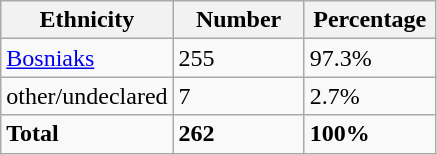<table class="wikitable">
<tr>
<th width="100px">Ethnicity</th>
<th width="80px">Number</th>
<th width="80px">Percentage</th>
</tr>
<tr>
<td><a href='#'>Bosniaks</a></td>
<td>255</td>
<td>97.3%</td>
</tr>
<tr>
<td>other/undeclared</td>
<td>7</td>
<td>2.7%</td>
</tr>
<tr>
<td><strong>Total</strong></td>
<td><strong>262</strong></td>
<td><strong>100%</strong></td>
</tr>
</table>
